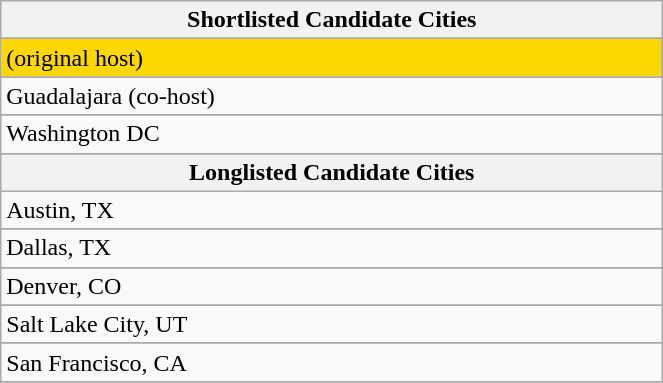<table class="wikitable" style="width:35%">
<tr>
<th>Shortlisted Candidate Cities</th>
</tr>
<tr>
</tr>
<tr style="background:gold;">
<td> (original host)</td>
</tr>
<tr bgcolor="#EFEFEF">
</tr>
<tr>
<td> Guadalajara (co-host)</td>
</tr>
<tr bgcolor="#EFEFEF">
</tr>
<tr>
<td> Washington DC</td>
</tr>
<tr bgcolor="#EFEFEF">
</tr>
<tr>
<th>Longlisted Candidate Cities</th>
</tr>
<tr>
<td> Austin, TX</td>
</tr>
<tr bgcolor="#EFEFEF">
</tr>
<tr>
<td> Dallas, TX</td>
</tr>
<tr bgcolor="#EFEFEF">
</tr>
<tr>
<td> Denver, CO</td>
</tr>
<tr bgcolor="#EFEFEF">
</tr>
<tr>
<td> Salt Lake City, UT</td>
</tr>
<tr bgcolor="#EFEFEF">
</tr>
<tr>
<td> San Francisco, CA</td>
</tr>
<tr bgcolor="#EFEFEF">
</tr>
</table>
